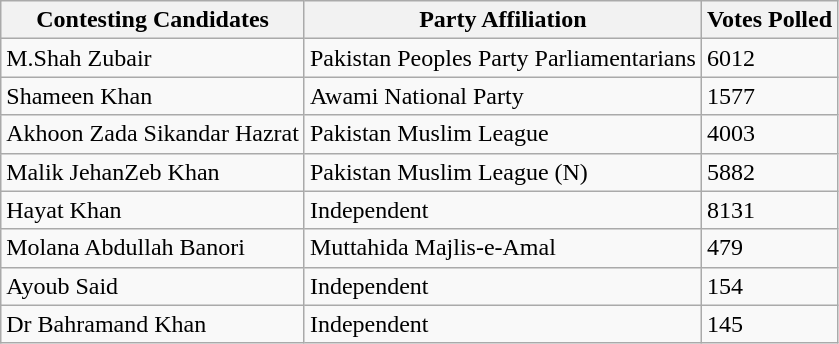<table class="wikitable">
<tr>
<th>Contesting Candidates</th>
<th>Party Affiliation</th>
<th>Votes Polled</th>
</tr>
<tr>
<td>M.Shah Zubair</td>
<td>Pakistan Peoples Party Parliamentarians</td>
<td>6012</td>
</tr>
<tr>
<td>Shameen Khan</td>
<td>Awami National Party</td>
<td>1577</td>
</tr>
<tr>
<td>Akhoon Zada Sikandar Hazrat</td>
<td>Pakistan Muslim League</td>
<td>4003</td>
</tr>
<tr>
<td>Malik JehanZeb Khan</td>
<td>Pakistan Muslim League (N)</td>
<td>5882</td>
</tr>
<tr>
<td>Hayat Khan</td>
<td>Independent</td>
<td>8131</td>
</tr>
<tr>
<td>Molana Abdullah Banori</td>
<td>Muttahida Majlis-e-Amal</td>
<td>479</td>
</tr>
<tr>
<td>Ayoub Said</td>
<td>Independent</td>
<td>154</td>
</tr>
<tr>
<td>Dr Bahramand Khan</td>
<td>Independent</td>
<td>145</td>
</tr>
</table>
